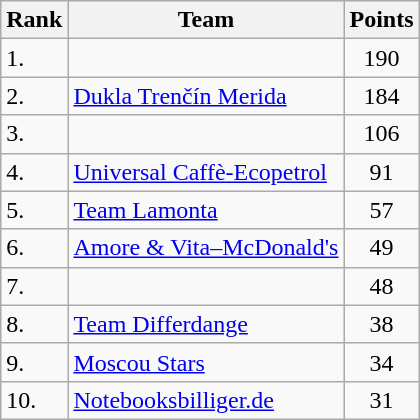<table class="wikitable sortable">
<tr>
<th>Rank</th>
<th>Team</th>
<th>Points</th>
</tr>
<tr>
<td>1.</td>
<td></td>
<td align=center>190</td>
</tr>
<tr>
<td>2.</td>
<td><a href='#'>Dukla Trenčín Merida</a></td>
<td align=center>184</td>
</tr>
<tr>
<td>3.</td>
<td></td>
<td align=center>106</td>
</tr>
<tr>
<td>4.</td>
<td><a href='#'>Universal Caffè-Ecopetrol</a></td>
<td align=center>91</td>
</tr>
<tr>
<td>5.</td>
<td><a href='#'>Team Lamonta</a></td>
<td align=center>57</td>
</tr>
<tr>
<td>6.</td>
<td><a href='#'>Amore & Vita–McDonald's</a></td>
<td align=center>49</td>
</tr>
<tr>
<td>7.</td>
<td></td>
<td align=center>48</td>
</tr>
<tr>
<td>8.</td>
<td><a href='#'>Team Differdange</a></td>
<td align=center>38</td>
</tr>
<tr>
<td>9.</td>
<td><a href='#'>Moscou Stars</a></td>
<td align=center>34</td>
</tr>
<tr>
<td>10.</td>
<td><a href='#'>Notebooksbilliger.de</a></td>
<td align=center>31</td>
</tr>
</table>
